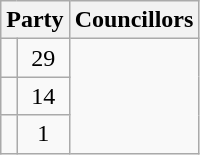<table class="wikitable">
<tr>
<th colspan="2">Party</th>
<th>Councillors</th>
</tr>
<tr>
<td></td>
<td style="text-align:center;">29</td>
</tr>
<tr>
<td></td>
<td style="text-align:center;">14</td>
</tr>
<tr>
<td></td>
<td style="text-align:center;">1</td>
</tr>
</table>
